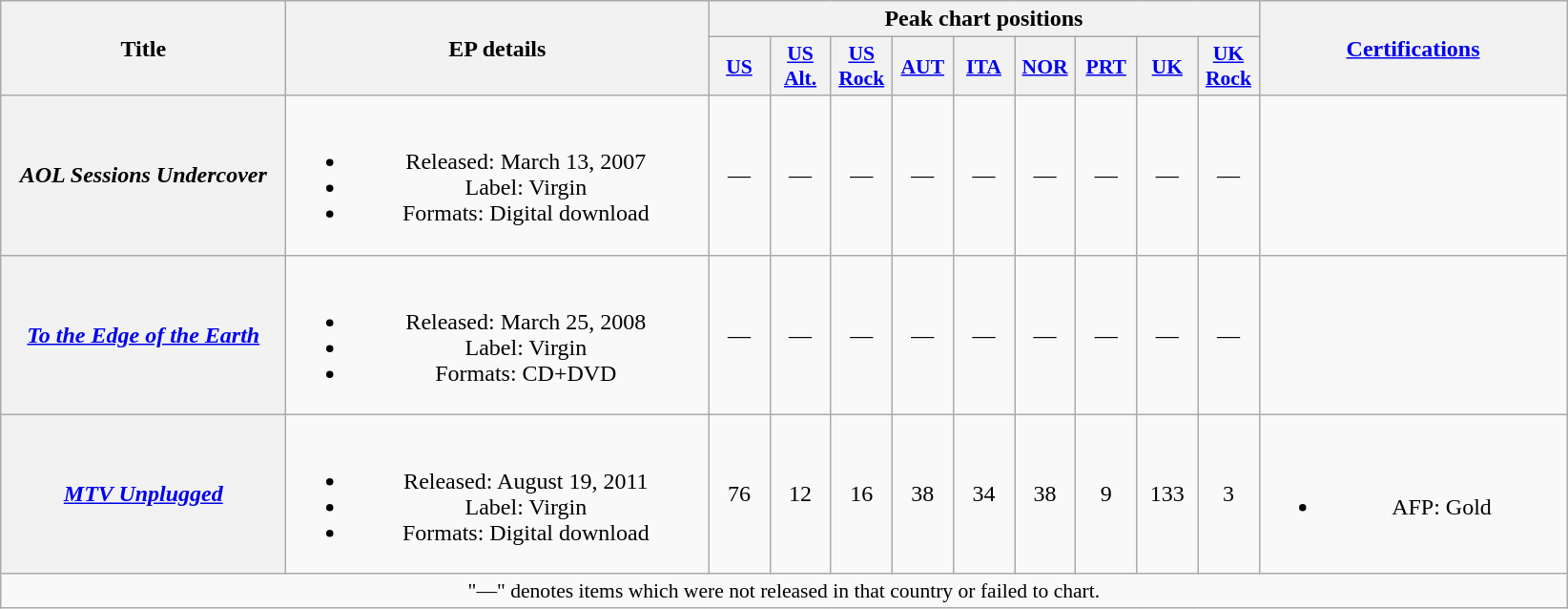<table class="wikitable plainrowheaders" style="text-align:center;">
<tr>
<th scope="col" rowspan="2" style="width:12em;">Title</th>
<th scope="col" rowspan="2" style="width:18em;">EP details</th>
<th scope="col" colspan="9">Peak chart positions</th>
<th scope="col" rowspan="2" style="width:13em;"><a href='#'>Certifications</a></th>
</tr>
<tr>
<th scope="col" style="width:2.5em;font-size:90%;"><a href='#'>US</a><br></th>
<th scope="col" style="width:2.5em;font-size:90%;"><a href='#'>US<br>Alt.</a><br></th>
<th scope="col" style="width:2.5em;font-size:90%;"><a href='#'>US<br>Rock</a><br></th>
<th scope="col" style="width:2.5em;font-size:90%;"><a href='#'>AUT</a><br></th>
<th scope="col" style="width:2.5em;font-size:90%;"><a href='#'>ITA</a><br></th>
<th scope="col" style="width:2.5em;font-size:90%;"><a href='#'>NOR</a><br></th>
<th scope="col" style="width:2.5em;font-size:90%;"><a href='#'>PRT</a><br></th>
<th scope="col" style="width:2.5em;font-size:90%;"><a href='#'>UK</a><br></th>
<th scope="col" style="width:2.5em;font-size:90%;"><a href='#'>UK<br>Rock</a><br></th>
</tr>
<tr>
<th scope="row"><em>AOL Sessions Undercover</em></th>
<td><br><ul><li>Released: March 13, 2007 </li><li>Label: Virgin</li><li>Formats: Digital download</li></ul></td>
<td>—</td>
<td>—</td>
<td>—</td>
<td>—</td>
<td>—</td>
<td>—</td>
<td>—</td>
<td>—</td>
<td>—</td>
<td></td>
</tr>
<tr>
<th scope="row"><em><a href='#'>To the Edge of the Earth</a></em></th>
<td><br><ul><li>Released: March 25, 2008 </li><li>Label: Virgin</li><li>Formats: CD+DVD</li></ul></td>
<td>—</td>
<td>—</td>
<td>—</td>
<td>—</td>
<td>—</td>
<td>—</td>
<td>—</td>
<td>—</td>
<td>—</td>
<td></td>
</tr>
<tr>
<th scope="row"><em><a href='#'>MTV Unplugged</a></em></th>
<td><br><ul><li>Released: August 19, 2011 </li><li>Label: Virgin</li><li>Formats: Digital download</li></ul></td>
<td>76</td>
<td>12</td>
<td>16</td>
<td>38</td>
<td>34</td>
<td>38</td>
<td>9</td>
<td>133</td>
<td>3</td>
<td><br><ul><li>AFP: Gold</li></ul></td>
</tr>
<tr>
<td colspan="12" style="font-size:90%">"—" denotes items which were not released in that country or failed to chart.</td>
</tr>
</table>
